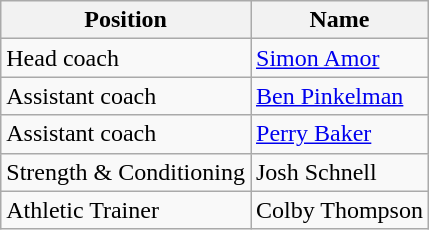<table class="wikitable sortable">
<tr>
<th>Position</th>
<th>Name</th>
</tr>
<tr>
<td>Head coach</td>
<td><a href='#'>Simon Amor</a></td>
</tr>
<tr>
<td>Assistant coach</td>
<td><a href='#'>Ben Pinkelman</a></td>
</tr>
<tr>
<td>Assistant coach</td>
<td><a href='#'>Perry Baker</a></td>
</tr>
<tr>
<td>Strength & Conditioning</td>
<td>Josh Schnell</td>
</tr>
<tr>
<td>Athletic Trainer</td>
<td>Colby Thompson</td>
</tr>
</table>
